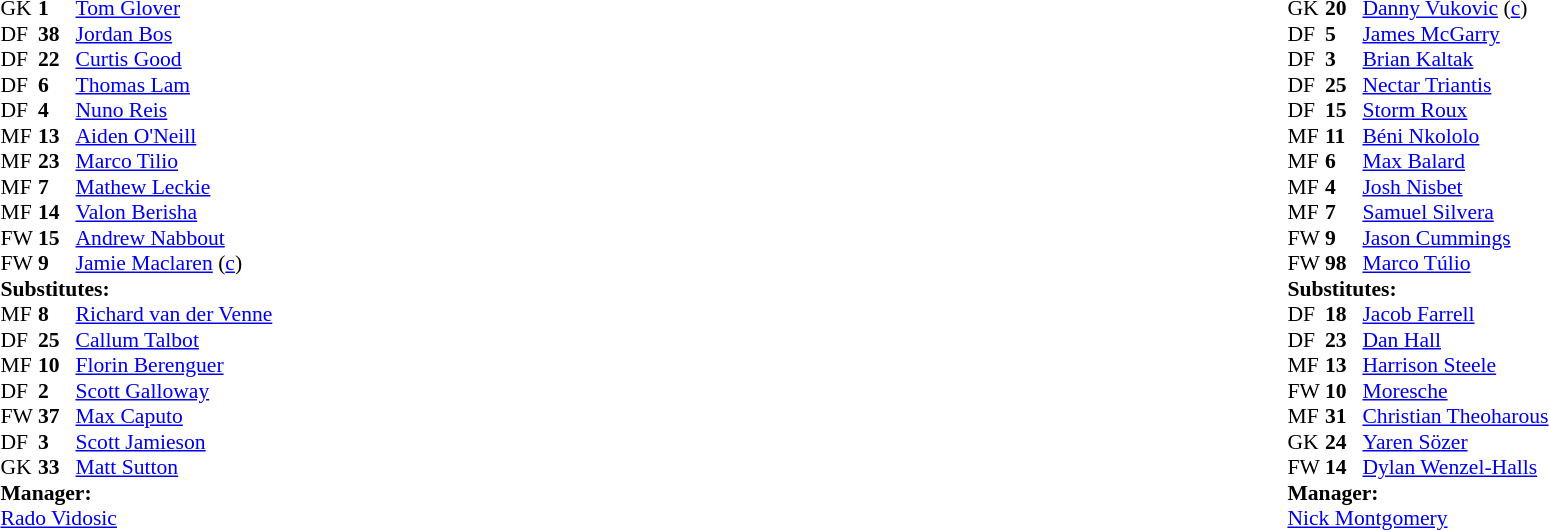<table width="100%">
<tr>
<td valign="top" width="40%"><br><table style="font-size:90%" cellspacing="0" cellpadding="0">
<tr>
<th width=25></th>
<th width=25></th>
</tr>
<tr>
<td>GK</td>
<td><strong>1</strong></td>
<td> <a href='#'>Tom Glover</a></td>
</tr>
<tr>
<td>DF</td>
<td><strong>38</strong></td>
<td> <a href='#'>Jordan Bos</a></td>
<td></td>
<td></td>
</tr>
<tr>
<td>DF</td>
<td><strong>22</strong></td>
<td> <a href='#'>Curtis Good</a></td>
</tr>
<tr>
<td>DF</td>
<td><strong>6</strong></td>
<td> <a href='#'>Thomas Lam</a></td>
</tr>
<tr>
<td>DF</td>
<td><strong>4</strong></td>
<td> <a href='#'>Nuno Reis</a></td>
<td></td>
<td></td>
</tr>
<tr>
<td>MF</td>
<td><strong>13</strong></td>
<td> <a href='#'>Aiden O'Neill</a></td>
</tr>
<tr>
<td>MF</td>
<td><strong>23</strong></td>
<td> <a href='#'>Marco Tilio</a></td>
<td></td>
</tr>
<tr>
<td>MF</td>
<td><strong>7</strong></td>
<td> <a href='#'>Mathew Leckie</a></td>
</tr>
<tr>
<td>MF</td>
<td><strong>14</strong></td>
<td> <a href='#'>Valon Berisha</a></td>
<td></td>
<td></td>
</tr>
<tr>
<td>FW</td>
<td><strong>15</strong></td>
<td> <a href='#'>Andrew Nabbout</a></td>
<td></td>
<td></td>
</tr>
<tr>
<td>FW</td>
<td><strong>9</strong></td>
<td> <a href='#'>Jamie Maclaren</a> (<a href='#'>c</a>)</td>
</tr>
<tr>
<td colspan=3><strong>Substitutes:</strong></td>
</tr>
<tr>
<td>MF</td>
<td><strong>8</strong></td>
<td> <a href='#'>Richard van der Venne</a></td>
<td></td>
<td></td>
</tr>
<tr>
<td>DF</td>
<td><strong>25</strong></td>
<td> <a href='#'>Callum Talbot</a></td>
<td></td>
<td></td>
</tr>
<tr>
<td>MF</td>
<td><strong>10</strong></td>
<td> <a href='#'>Florin Berenguer</a></td>
<td></td>
<td></td>
</tr>
<tr>
<td>DF</td>
<td><strong>2</strong></td>
<td> <a href='#'>Scott Galloway</a></td>
<td></td>
<td></td>
</tr>
<tr>
<td>FW</td>
<td><strong>37</strong></td>
<td> <a href='#'>Max Caputo</a></td>
</tr>
<tr>
<td>DF</td>
<td><strong>3</strong></td>
<td> <a href='#'>Scott Jamieson</a></td>
</tr>
<tr>
<td>GK</td>
<td><strong>33</strong></td>
<td> <a href='#'>Matt Sutton</a></td>
</tr>
<tr>
<td colspan=3><strong>Manager:</strong></td>
</tr>
<tr>
<td colspan=3> <a href='#'>Rado Vidosic</a></td>
</tr>
</table>
</td>
<td valign="top"></td>
<td valign="top" width="50%"><br><table style="font-size:90%; margin:auto" cellspacing="0" cellpadding="0">
<tr>
<th width=25></th>
<th width=25></th>
</tr>
<tr>
<td>GK</td>
<td><strong>20</strong></td>
<td> <a href='#'>Danny Vukovic</a> (<a href='#'>c</a>)</td>
</tr>
<tr>
<td>DF</td>
<td><strong>5</strong></td>
<td> <a href='#'>James McGarry</a></td>
<td></td>
<td></td>
</tr>
<tr>
<td>DF</td>
<td><strong>3</strong></td>
<td> <a href='#'>Brian Kaltak</a></td>
</tr>
<tr>
<td>DF</td>
<td><strong>25</strong></td>
<td> <a href='#'>Nectar Triantis</a></td>
<td></td>
<td></td>
</tr>
<tr>
<td>DF</td>
<td><strong>15</strong></td>
<td> <a href='#'>Storm Roux</a></td>
<td></td>
<td></td>
</tr>
<tr>
<td>MF</td>
<td><strong>11</strong></td>
<td> <a href='#'>Béni Nkololo</a></td>
</tr>
<tr>
<td>MF</td>
<td><strong>6</strong></td>
<td> <a href='#'>Max Balard</a></td>
<td></td>
<td></td>
</tr>
<tr>
<td>MF</td>
<td><strong>4</strong></td>
<td> <a href='#'>Josh Nisbet</a></td>
</tr>
<tr>
<td>MF</td>
<td><strong>7</strong></td>
<td> <a href='#'>Samuel Silvera</a></td>
<td></td>
<td></td>
</tr>
<tr>
<td>FW</td>
<td><strong>9</strong></td>
<td> <a href='#'>Jason Cummings</a></td>
</tr>
<tr>
<td>FW</td>
<td><strong>98</strong></td>
<td> <a href='#'>Marco Túlio</a></td>
<td></td>
</tr>
<tr>
<td colspan=3><strong>Substitutes:</strong></td>
</tr>
<tr>
<td>DF</td>
<td><strong>18</strong></td>
<td> <a href='#'>Jacob Farrell</a></td>
<td></td>
<td></td>
</tr>
<tr>
<td>DF</td>
<td><strong>23</strong></td>
<td> <a href='#'>Dan Hall</a></td>
<td></td>
<td></td>
</tr>
<tr>
<td>MF</td>
<td><strong>13</strong></td>
<td> <a href='#'>Harrison Steele</a></td>
<td></td>
<td></td>
</tr>
<tr>
<td>FW</td>
<td><strong>10</strong></td>
<td> <a href='#'>Moresche</a></td>
<td></td>
<td></td>
</tr>
<tr>
<td>MF</td>
<td><strong>31</strong></td>
<td> <a href='#'>Christian Theoharous</a></td>
<td></td>
<td></td>
</tr>
<tr>
<td>GK</td>
<td><strong>24</strong></td>
<td> <a href='#'>Yaren Sözer</a></td>
</tr>
<tr>
<td>FW</td>
<td><strong>14</strong></td>
<td> <a href='#'>Dylan Wenzel-Halls</a></td>
</tr>
<tr>
<td colspan=3><strong>Manager:</strong></td>
</tr>
<tr>
<td colspan=3> <a href='#'>Nick Montgomery</a></td>
</tr>
</table>
</td>
</tr>
</table>
